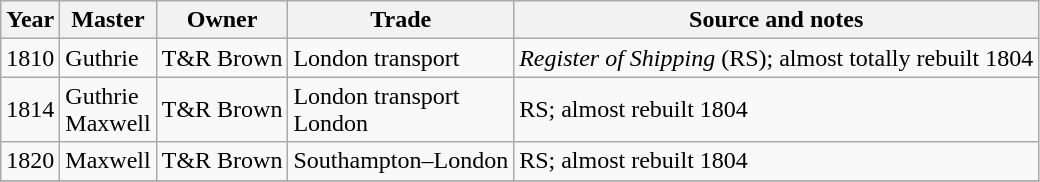<table class="sortable wikitable">
<tr>
<th>Year</th>
<th>Master</th>
<th>Owner</th>
<th>Trade</th>
<th>Source and notes</th>
</tr>
<tr>
<td>1810</td>
<td>Guthrie</td>
<td>T&R Brown</td>
<td>London transport</td>
<td><em>Register of Shipping</em> (RS); almost totally rebuilt 1804</td>
</tr>
<tr>
<td>1814</td>
<td>Guthrie<br>Maxwell</td>
<td>T&R Brown</td>
<td>London transport<br>London</td>
<td>RS; almost rebuilt 1804</td>
</tr>
<tr>
<td>1820</td>
<td>Maxwell</td>
<td>T&R Brown</td>
<td>Southampton–London</td>
<td>RS; almost rebuilt 1804</td>
</tr>
<tr>
</tr>
</table>
